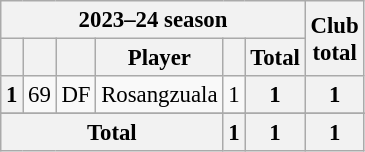<table class="wikitable sortable" style="text-align:center; font-size:95%;">
<tr>
<th colspan="6">2023–24 season</th>
<th rowspan="2">Club<br>total</th>
</tr>
<tr>
<th></th>
<th></th>
<th></th>
<th>Player</th>
<th></th>
<th>Total</th>
</tr>
<tr>
<th>1</th>
<td>69</td>
<td>DF</td>
<td style="text-align:left;"> Rosangzuala</td>
<td>1</td>
<th>1</th>
<th>1</th>
</tr>
<tr>
</tr>
<tr>
<th colspan="4">Total</th>
<th>1</th>
<th>1</th>
<th>1</th>
</tr>
</table>
